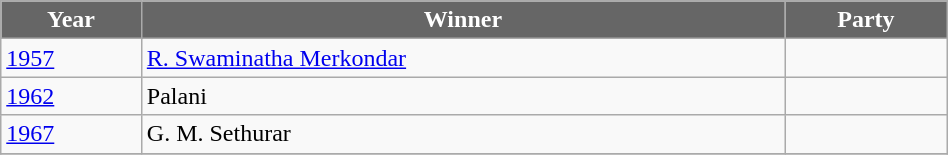<table class="wikitable" width="50%">
<tr>
<th style="background-color:#666666; color:white">Year</th>
<th style="background-color:#666666; color:white">Winner</th>
<th style="background-color:#666666; color:white" colspan="2">Party</th>
</tr>
<tr>
<td><a href='#'>1957</a></td>
<td><a href='#'>R. Swaminatha Merkondar</a></td>
<td></td>
</tr>
<tr>
<td><a href='#'>1962</a></td>
<td>Palani</td>
</tr>
<tr>
<td><a href='#'>1967</a></td>
<td>G. M. Sethurar</td>
<td></td>
</tr>
<tr>
</tr>
</table>
